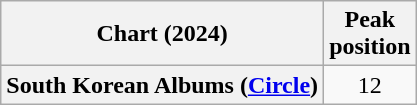<table class="wikitable plainrowheaders" style="text-align:center">
<tr>
<th scope="col">Chart (2024)</th>
<th scope="col">Peak<br>position</th>
</tr>
<tr>
<th scope="row">South Korean Albums (<a href='#'>Circle</a>)</th>
<td>12</td>
</tr>
</table>
